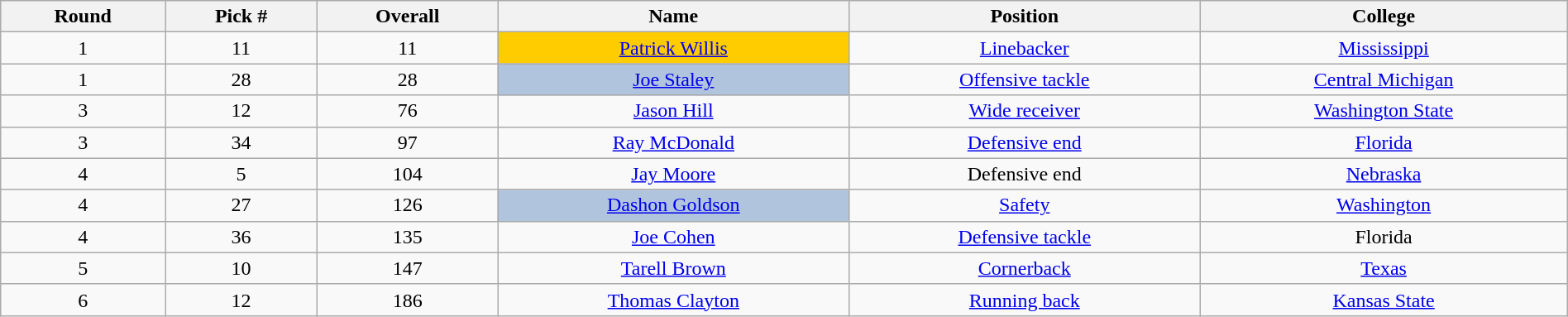<table class="wikitable sortable sortable" style="width: 100%; text-align:center">
<tr>
<th>Round</th>
<th>Pick #</th>
<th>Overall</th>
<th>Name</th>
<th>Position</th>
<th>College</th>
</tr>
<tr>
<td>1</td>
<td>11</td>
<td>11</td>
<td bgcolor=#FFCC00><a href='#'>Patrick Willis</a></td>
<td><a href='#'>Linebacker</a></td>
<td><a href='#'>Mississippi</a></td>
</tr>
<tr>
<td>1</td>
<td>28</td>
<td>28</td>
<td bgcolor=lightsteelblue><a href='#'>Joe Staley</a></td>
<td><a href='#'>Offensive tackle</a></td>
<td><a href='#'>Central Michigan</a></td>
</tr>
<tr>
<td>3</td>
<td>12</td>
<td>76</td>
<td><a href='#'>Jason Hill</a></td>
<td><a href='#'>Wide receiver</a></td>
<td><a href='#'>Washington State</a></td>
</tr>
<tr>
<td>3</td>
<td>34</td>
<td>97</td>
<td><a href='#'>Ray McDonald</a></td>
<td><a href='#'>Defensive end</a></td>
<td><a href='#'>Florida</a></td>
</tr>
<tr>
<td>4</td>
<td>5</td>
<td>104</td>
<td><a href='#'>Jay Moore</a></td>
<td>Defensive end</td>
<td><a href='#'>Nebraska</a></td>
</tr>
<tr>
<td>4</td>
<td>27</td>
<td>126</td>
<td bgcolor=lightsteelblue><a href='#'>Dashon Goldson</a></td>
<td><a href='#'>Safety</a></td>
<td><a href='#'>Washington</a></td>
</tr>
<tr>
<td>4</td>
<td>36</td>
<td>135</td>
<td><a href='#'>Joe Cohen</a></td>
<td><a href='#'>Defensive tackle</a></td>
<td>Florida</td>
</tr>
<tr>
<td>5</td>
<td>10</td>
<td>147</td>
<td><a href='#'>Tarell Brown</a></td>
<td><a href='#'>Cornerback</a></td>
<td><a href='#'>Texas</a></td>
</tr>
<tr>
<td>6</td>
<td>12</td>
<td>186</td>
<td><a href='#'>Thomas Clayton</a></td>
<td><a href='#'>Running back</a></td>
<td><a href='#'>Kansas State</a></td>
</tr>
</table>
